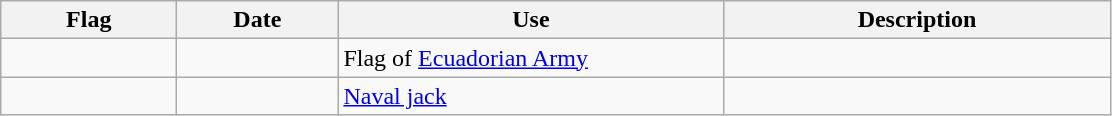<table class="wikitable">
<tr>
<th style="width:110px;">Flag</th>
<th style="width:100px;">Date</th>
<th style="width:250px;">Use</th>
<th style="width:250px;">Description</th>
</tr>
<tr>
<td></td>
<td></td>
<td>Flag of <a href='#'>Ecuadorian Army</a></td>
<td></td>
</tr>
<tr>
<td></td>
<td></td>
<td><a href='#'>Naval jack</a></td>
<td></td>
</tr>
</table>
